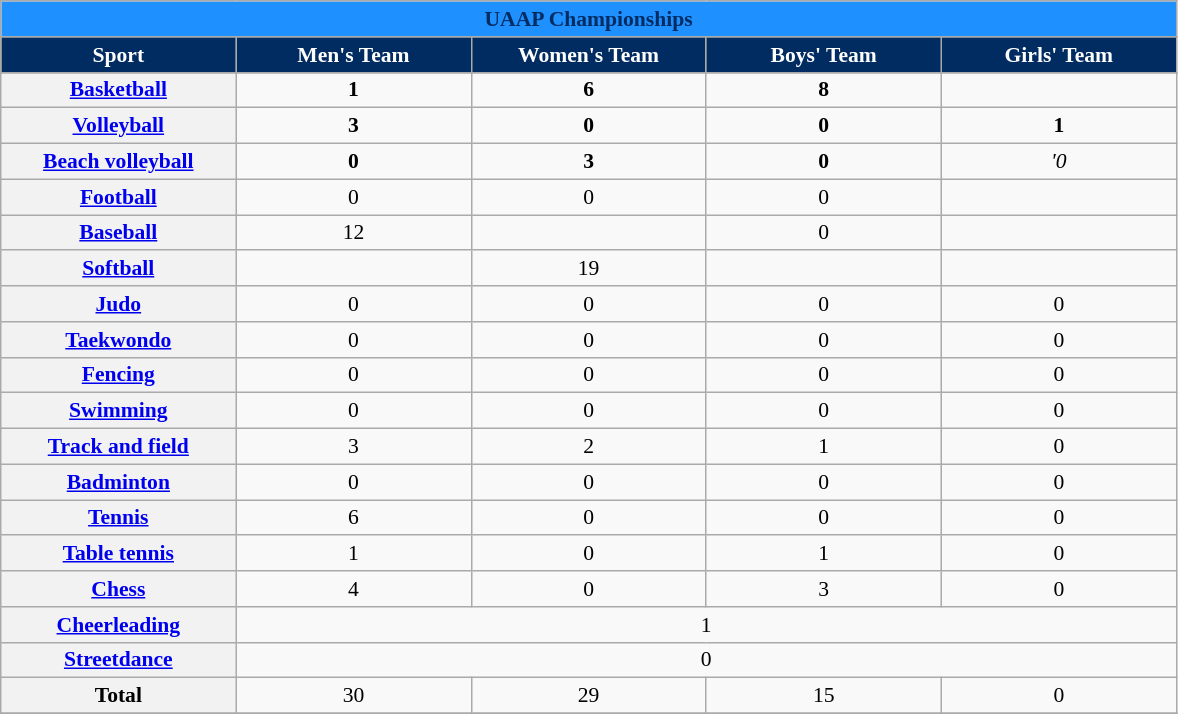<table class="wikitable sortable" style="font-size:90%; text-align:center;">
<tr>
<th colspan="8" style= "background:#1E90FF; color:#002C61; text-align: center"><strong>UAAP Championships</strong></th>
</tr>
<tr>
</tr>
<tr style="background:#CFB53B;">
<th style="width:150px; background:#002C61; Color:#ffffff;">Sport</th>
<th style="width:150px; background:#002C61; Color:#ffffff;">Men's Team</th>
<th style="width:150px; background:#002C61; Color:#ffffff;">Women's Team</th>
<th style="width:150px; background:#002C61; Color:#ffffff;">Boys' Team</th>
<th style="width:150px; background:#002C61; Color:#ffffff;">Girls' Team</th>
</tr>
<tr>
</tr>
<tr>
<th scope="row"> <a href='#'>Basketball</a></th>
<td><strong>1</strong></td>
<td><strong>6</strong></td>
<td><strong>8</strong></td>
<td></td>
</tr>
<tr>
<th scope="row"> <a href='#'>Volleyball</a></th>
<td><strong>3</strong></td>
<td><strong>0</strong></td>
<td><strong>0</strong></td>
<td><strong>1</strong></td>
</tr>
<tr>
<th scope="row"> <a href='#'>Beach volleyball</a></th>
<td><strong>0</strong></td>
<td><strong>3</strong></td>
<td><strong>0</strong></td>
<td><em> '0<strong></td>
</tr>
<tr>
<th scope="row"> <a href='#'>Football</a></th>
<td></strong>0<strong></td>
<td></strong>0<strong></td>
<td></strong>0<strong></td>
<td></td>
</tr>
<tr>
<th scope="row"> <a href='#'>Baseball</a></th>
<td></strong>12<strong></td>
<td></td>
<td></strong>0<strong></td>
<td></td>
</tr>
<tr>
<th scope="row"> <a href='#'>Softball</a></th>
<td></td>
<td></strong>19<strong></td>
<td></td>
<td></td>
</tr>
<tr>
<th scope="row"> <a href='#'>Judo</a></th>
<td></strong>0<strong></td>
<td></strong>0<strong></td>
<td></strong>0<strong></td>
<td></strong>0<strong></td>
</tr>
<tr>
<th scope="row"> <a href='#'>Taekwondo</a></th>
<td></strong>0<strong></td>
<td></strong>0<strong></td>
<td></strong>0<strong></td>
<td></strong>0<strong></td>
</tr>
<tr>
<th scope="row"> <a href='#'>Fencing</a></th>
<td></strong>0<strong></td>
<td></strong>0<strong></td>
<td></strong>0<strong></td>
<td></strong>0<strong></td>
</tr>
<tr>
<th scope="row"> <a href='#'>Swimming</a></th>
<td></strong>0<strong></td>
<td></strong>0<strong></td>
<td></strong>0<strong></td>
<td></strong>0<strong></td>
</tr>
<tr>
<th scope="row"> <a href='#'>Track and field</a></th>
<td></strong>3<strong></td>
<td></strong>2<strong></td>
<td></strong>1<strong></td>
<td></strong>0<strong></td>
</tr>
<tr>
<th scope="row"> <a href='#'>Badminton</a></th>
<td></strong>0<strong></td>
<td></strong>0<strong></td>
<td></strong>0<strong></td>
<td></strong>0<strong></td>
</tr>
<tr>
<th scope="row"> <a href='#'>Tennis</a></th>
<td></strong>6<strong></td>
<td></strong>0<strong></td>
<td></strong>0<strong></td>
<td></strong>0<strong></td>
</tr>
<tr>
<th scope="row"> <a href='#'>Table tennis</a></th>
<td></strong>1<strong></td>
<td></strong>0<strong></td>
<td></strong>1<strong></td>
<td></strong>0<strong></td>
</tr>
<tr>
<th scope="row"> <a href='#'>Chess</a></th>
<td></strong>4<strong></td>
<td></strong>0<strong></td>
<td></strong>3<strong></td>
<td></strong>0<strong></td>
</tr>
<tr>
<th scope="row"> <a href='#'>Cheerleading</a></th>
<td colspan="4"></strong>1<strong></td>
</tr>
<tr>
<th scope="row"> <a href='#'>Streetdance</a></th>
<td colspan="4"></strong>0<strong></td>
</tr>
<tr>
<th scope="row"></strong>Total<strong></th>
<td></strong>30<strong></td>
<td></strong>29<strong></td>
<td></strong>15<strong></td>
<td></strong>0<strong></td>
</tr>
<tr>
</tr>
</table>
